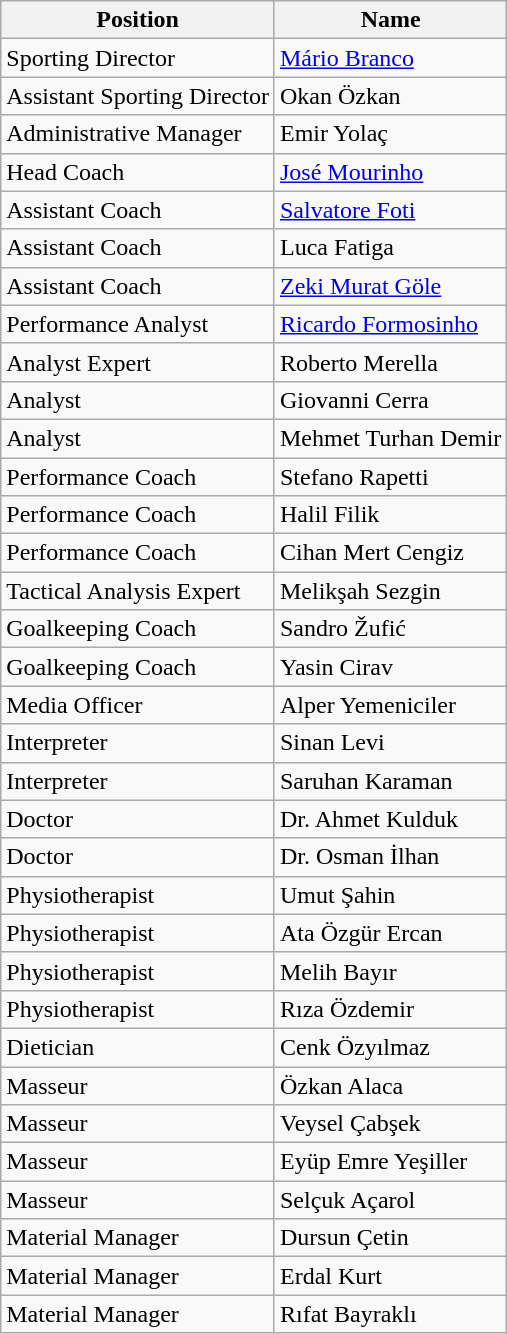<table class="wikitable" style="text-align:left">
<tr>
<th>Position</th>
<th>Name</th>
</tr>
<tr>
<td>Sporting Director</td>
<td> <a href='#'>Mário Branco</a></td>
</tr>
<tr>
<td>Assistant Sporting Director</td>
<td> Okan Özkan</td>
</tr>
<tr>
<td>Administrative Manager</td>
<td> Emir Yolaç</td>
</tr>
<tr>
<td>Head Coach</td>
<td> <a href='#'>José Mourinho</a></td>
</tr>
<tr>
<td>Assistant Coach</td>
<td> <a href='#'>Salvatore Foti</a></td>
</tr>
<tr>
<td>Assistant Coach</td>
<td> Luca Fatiga</td>
</tr>
<tr>
<td>Assistant Coach</td>
<td> <a href='#'>Zeki Murat Göle</a></td>
</tr>
<tr>
<td>Performance Analyst</td>
<td> <a href='#'>Ricardo Formosinho</a></td>
</tr>
<tr>
<td>Analyst Expert</td>
<td> Roberto Merella</td>
</tr>
<tr>
<td>Analyst</td>
<td> Giovanni Cerra</td>
</tr>
<tr>
<td>Analyst</td>
<td> Mehmet Turhan Demir</td>
</tr>
<tr>
<td>Performance Coach</td>
<td> Stefano Rapetti</td>
</tr>
<tr>
<td>Performance Coach</td>
<td> Halil Filik</td>
</tr>
<tr>
<td>Performance Coach</td>
<td> Cihan Mert Cengiz</td>
</tr>
<tr>
<td>Tactical Analysis Expert</td>
<td> Melikşah Sezgin</td>
</tr>
<tr>
<td>Goalkeeping Coach</td>
<td> Sandro Žufić</td>
</tr>
<tr>
<td>Goalkeeping Coach</td>
<td> Yasin Cirav</td>
</tr>
<tr>
<td>Media Officer</td>
<td> Alper Yemeniciler</td>
</tr>
<tr>
<td>Interpreter</td>
<td> Sinan Levi</td>
</tr>
<tr>
<td>Interpreter</td>
<td> Saruhan Karaman</td>
</tr>
<tr>
<td>Doctor</td>
<td> Dr. Ahmet Kulduk</td>
</tr>
<tr>
<td>Doctor</td>
<td> Dr. Osman İlhan</td>
</tr>
<tr>
<td>Physiotherapist</td>
<td> Umut Şahin</td>
</tr>
<tr>
<td>Physiotherapist</td>
<td> Ata Özgür Ercan</td>
</tr>
<tr>
<td>Physiotherapist</td>
<td> Melih Bayır</td>
</tr>
<tr>
<td>Physiotherapist</td>
<td> Rıza Özdemir</td>
</tr>
<tr>
<td>Dietician</td>
<td> Cenk Özyılmaz</td>
</tr>
<tr>
<td>Masseur</td>
<td> Özkan Alaca</td>
</tr>
<tr>
<td>Masseur</td>
<td> Veysel Çabşek</td>
</tr>
<tr>
<td>Masseur</td>
<td> Eyüp Emre Yeşiller</td>
</tr>
<tr>
<td>Masseur</td>
<td> Selçuk Açarol</td>
</tr>
<tr>
<td>Material Manager</td>
<td> Dursun Çetin</td>
</tr>
<tr>
<td>Material Manager</td>
<td> Erdal Kurt</td>
</tr>
<tr>
<td>Material Manager</td>
<td> Rıfat Bayraklı</td>
</tr>
</table>
